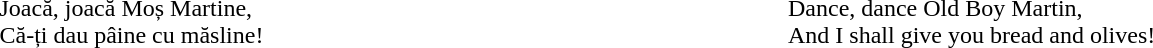<table width="100%">
<tr valign="top">
<td><br>Joacă, joacă Moș Martine,<br>
Că-ți dau pâine cu măsline!</td>
<td><br>Dance, dance Old Boy Martin,<br>
And I shall give you bread and olives!</td>
<td></td>
</tr>
</table>
